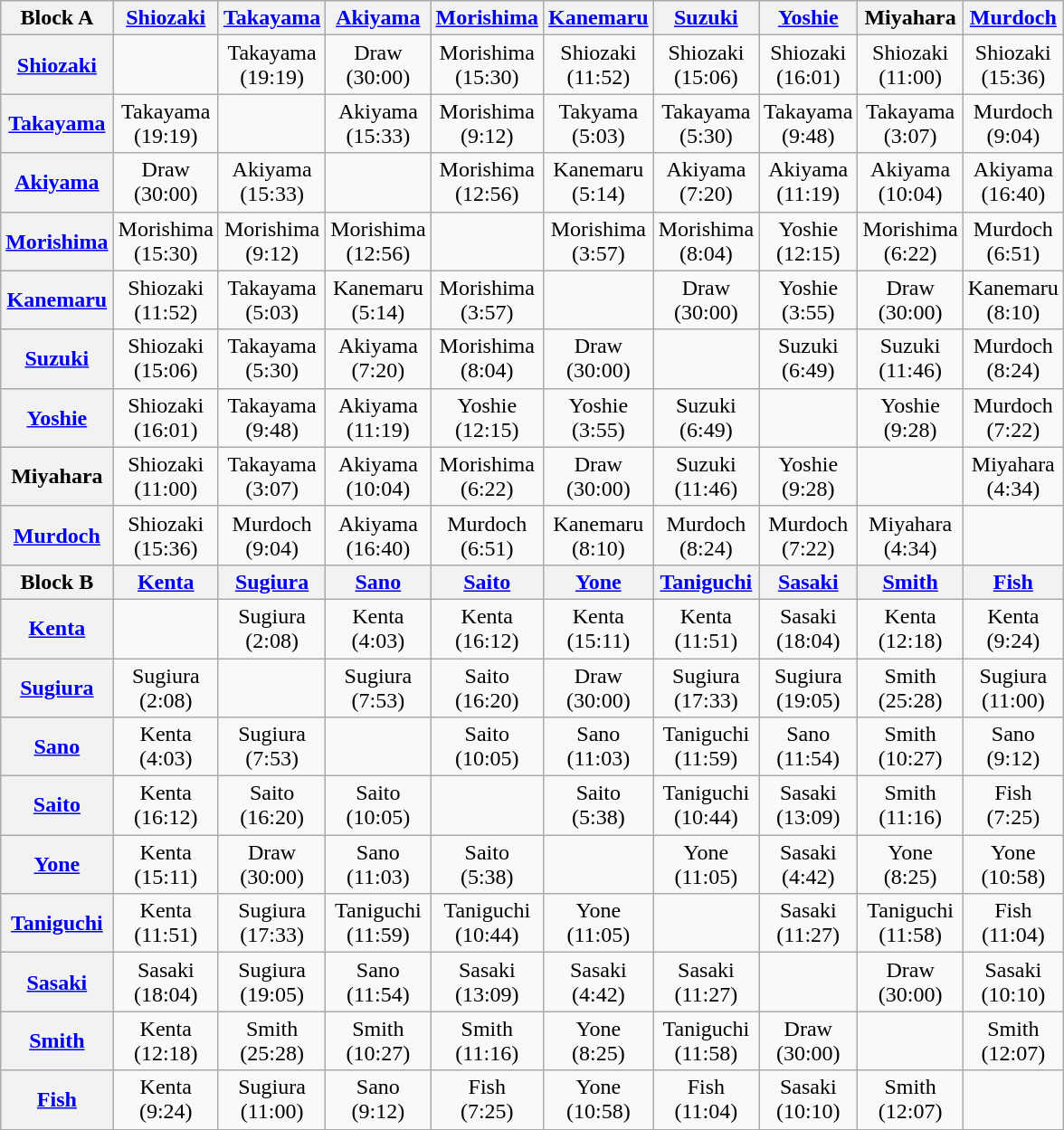<table class="wikitable" style="margin: 1em auto 1em auto;text-align:center">
<tr>
<th>Block A</th>
<th><a href='#'>Shiozaki</a></th>
<th><a href='#'>Takayama</a></th>
<th><a href='#'>Akiyama</a></th>
<th><a href='#'>Morishima</a></th>
<th><a href='#'>Kanemaru</a></th>
<th><a href='#'>Suzuki</a></th>
<th><a href='#'>Yoshie</a></th>
<th>Miyahara</th>
<th><a href='#'>Murdoch</a></th>
</tr>
<tr>
<th><a href='#'>Shiozaki</a></th>
<td></td>
<td>Takayama<br>(19:19)</td>
<td>Draw<br>(30:00)</td>
<td>Morishima<br>(15:30)</td>
<td>Shiozaki<br>(11:52)</td>
<td>Shiozaki<br>(15:06)</td>
<td>Shiozaki<br>(16:01)</td>
<td>Shiozaki<br>(11:00)</td>
<td>Shiozaki<br>(15:36)</td>
</tr>
<tr>
<th><a href='#'>Takayama</a></th>
<td>Takayama<br>(19:19)</td>
<td></td>
<td>Akiyama<br>(15:33)</td>
<td>Morishima<br>(9:12)</td>
<td>Takyama<br>(5:03)</td>
<td>Takayama<br>(5:30)</td>
<td>Takayama<br>(9:48)</td>
<td>Takayama<br>(3:07)</td>
<td>Murdoch<br>(9:04)</td>
</tr>
<tr>
<th><a href='#'>Akiyama</a></th>
<td>Draw<br>(30:00)</td>
<td>Akiyama<br>(15:33)</td>
<td></td>
<td>Morishima<br>(12:56)</td>
<td>Kanemaru<br>(5:14)</td>
<td>Akiyama<br>(7:20)</td>
<td>Akiyama<br>(11:19)</td>
<td>Akiyama<br>(10:04)</td>
<td>Akiyama<br>(16:40)</td>
</tr>
<tr>
<th><a href='#'>Morishima</a></th>
<td>Morishima<br>(15:30)</td>
<td>Morishima<br>(9:12)</td>
<td>Morishima<br>(12:56)</td>
<td></td>
<td>Morishima<br>(3:57)</td>
<td>Morishima<br>(8:04)</td>
<td>Yoshie<br>(12:15)</td>
<td>Morishima<br>(6:22)</td>
<td>Murdoch<br>(6:51)</td>
</tr>
<tr>
<th><a href='#'>Kanemaru</a></th>
<td>Shiozaki<br>(11:52)</td>
<td>Takayama<br>(5:03)</td>
<td>Kanemaru<br>(5:14)</td>
<td>Morishima<br>(3:57)</td>
<td></td>
<td>Draw<br>(30:00)</td>
<td>Yoshie<br>(3:55)</td>
<td>Draw<br>(30:00)</td>
<td>Kanemaru<br>(8:10)</td>
</tr>
<tr>
<th><a href='#'>Suzuki</a></th>
<td>Shiozaki<br>(15:06)</td>
<td>Takayama<br>(5:30)</td>
<td>Akiyama<br>(7:20)</td>
<td>Morishima<br>(8:04)</td>
<td>Draw<br>(30:00)</td>
<td></td>
<td>Suzuki<br>(6:49)</td>
<td>Suzuki<br>(11:46)</td>
<td>Murdoch<br>(8:24)</td>
</tr>
<tr>
<th><a href='#'>Yoshie</a></th>
<td>Shiozaki<br>(16:01)</td>
<td>Takayama<br>(9:48)</td>
<td>Akiyama<br>(11:19)</td>
<td>Yoshie<br>(12:15)</td>
<td>Yoshie<br>(3:55)</td>
<td>Suzuki<br>(6:49)</td>
<td></td>
<td>Yoshie<br>(9:28)</td>
<td>Murdoch<br>(7:22)</td>
</tr>
<tr>
<th>Miyahara</th>
<td>Shiozaki<br>(11:00)</td>
<td>Takayama<br>(3:07)</td>
<td>Akiyama<br>(10:04)</td>
<td>Morishima<br>(6:22)</td>
<td>Draw<br>(30:00)</td>
<td>Suzuki<br>(11:46)</td>
<td>Yoshie<br>(9:28)</td>
<td></td>
<td>Miyahara<br>(4:34)</td>
</tr>
<tr>
<th><a href='#'>Murdoch</a></th>
<td>Shiozaki<br>(15:36)</td>
<td>Murdoch<br>(9:04)</td>
<td>Akiyama<br>(16:40)</td>
<td>Murdoch<br>(6:51)</td>
<td>Kanemaru<br>(8:10)</td>
<td>Murdoch<br>(8:24)</td>
<td>Murdoch<br>(7:22)</td>
<td>Miyahara<br>(4:34)</td>
<td></td>
</tr>
<tr>
<th>Block B</th>
<th><a href='#'>Kenta</a></th>
<th><a href='#'>Sugiura</a></th>
<th><a href='#'>Sano</a></th>
<th><a href='#'>Saito</a></th>
<th><a href='#'>Yone</a></th>
<th><a href='#'>Taniguchi</a></th>
<th><a href='#'>Sasaki</a></th>
<th><a href='#'>Smith</a></th>
<th><a href='#'>Fish</a></th>
</tr>
<tr>
<th><a href='#'>Kenta</a></th>
<td></td>
<td>Sugiura<br>(2:08)</td>
<td>Kenta<br>(4:03)</td>
<td>Kenta<br>(16:12)</td>
<td>Kenta<br>(15:11)</td>
<td>Kenta<br>(11:51)</td>
<td>Sasaki<br>(18:04)</td>
<td>Kenta<br>(12:18)</td>
<td>Kenta<br>(9:24)</td>
</tr>
<tr>
<th><a href='#'>Sugiura</a></th>
<td>Sugiura<br>(2:08)</td>
<td></td>
<td>Sugiura<br>(7:53)</td>
<td>Saito<br>(16:20)</td>
<td>Draw<br>(30:00)</td>
<td>Sugiura<br>(17:33)</td>
<td>Sugiura<br>(19:05)</td>
<td>Smith<br>(25:28)</td>
<td>Sugiura<br>(11:00)</td>
</tr>
<tr>
<th><a href='#'>Sano</a></th>
<td>Kenta<br>(4:03)</td>
<td>Sugiura<br>(7:53)</td>
<td></td>
<td>Saito<br>(10:05)</td>
<td>Sano<br>(11:03)</td>
<td>Taniguchi<br>(11:59)</td>
<td>Sano<br>(11:54)</td>
<td>Smith<br>(10:27)</td>
<td>Sano<br>(9:12)</td>
</tr>
<tr>
<th><a href='#'>Saito</a></th>
<td>Kenta<br>(16:12)</td>
<td>Saito<br>(16:20)</td>
<td>Saito<br>(10:05)</td>
<td></td>
<td>Saito<br>(5:38)</td>
<td>Taniguchi<br>(10:44)</td>
<td>Sasaki<br>(13:09)</td>
<td>Smith<br>(11:16)</td>
<td>Fish<br>(7:25)</td>
</tr>
<tr>
<th><a href='#'>Yone</a></th>
<td>Kenta<br>(15:11)</td>
<td>Draw<br>(30:00)</td>
<td>Sano<br>(11:03)</td>
<td>Saito<br>(5:38)</td>
<td></td>
<td>Yone<br>(11:05)</td>
<td>Sasaki<br>(4:42)</td>
<td>Yone<br>(8:25)</td>
<td>Yone<br>(10:58)</td>
</tr>
<tr>
<th><a href='#'>Taniguchi</a></th>
<td>Kenta<br>(11:51)</td>
<td>Sugiura<br>(17:33)</td>
<td>Taniguchi<br>(11:59)</td>
<td>Taniguchi<br>(10:44)</td>
<td>Yone<br>(11:05)</td>
<td></td>
<td>Sasaki<br>(11:27)</td>
<td>Taniguchi<br>(11:58)</td>
<td>Fish<br>(11:04)</td>
</tr>
<tr>
<th><a href='#'>Sasaki</a></th>
<td>Sasaki<br>(18:04)</td>
<td>Sugiura<br>(19:05)</td>
<td>Sano<br>(11:54)</td>
<td>Sasaki<br>(13:09)</td>
<td>Sasaki<br>(4:42)</td>
<td>Sasaki<br>(11:27)</td>
<td></td>
<td>Draw<br>(30:00)</td>
<td>Sasaki<br>(10:10)</td>
</tr>
<tr>
<th><a href='#'>Smith</a></th>
<td>Kenta<br>(12:18)</td>
<td>Smith<br>(25:28)</td>
<td>Smith<br>(10:27)</td>
<td>Smith<br>(11:16)</td>
<td>Yone<br>(8:25)</td>
<td>Taniguchi<br>(11:58)</td>
<td>Draw<br>(30:00)</td>
<td></td>
<td>Smith<br>(12:07)</td>
</tr>
<tr>
<th><a href='#'>Fish</a></th>
<td>Kenta<br>(9:24)</td>
<td>Sugiura<br>(11:00)</td>
<td>Sano<br>(9:12)</td>
<td>Fish<br>(7:25)</td>
<td>Yone<br>(10:58)</td>
<td>Fish<br>(11:04)</td>
<td>Sasaki<br>(10:10)</td>
<td>Smith<br>(12:07)</td>
<td></td>
</tr>
</table>
